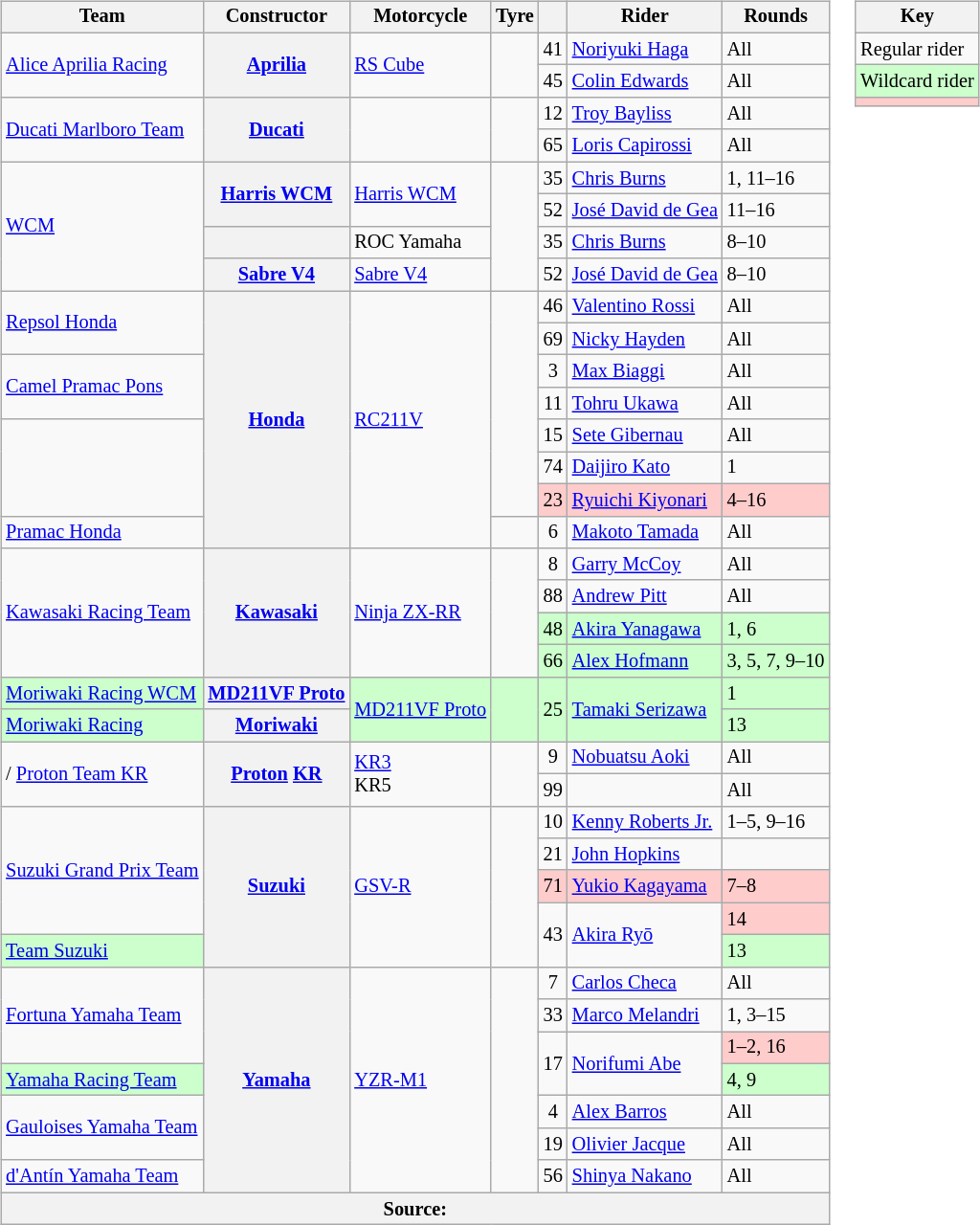<table>
<tr>
<td><br><table class="wikitable" style="font-size: 85%">
<tr>
<th>Team</th>
<th>Constructor</th>
<th>Motorcycle</th>
<th>Tyre</th>
<th></th>
<th>Rider</th>
<th>Rounds</th>
</tr>
<tr>
<td rowspan=2> <a href='#'>Alice Aprilia Racing</a></td>
<th rowspan=2><a href='#'>Aprilia</a></th>
<td rowspan=2><a href='#'>RS Cube</a></td>
<td style="text-align:center;" rowspan="2"></td>
<td style="text-align:center;">41</td>
<td> <a href='#'>Noriyuki Haga</a></td>
<td>All</td>
</tr>
<tr>
<td style="text-align:center;">45</td>
<td> <a href='#'>Colin Edwards</a></td>
<td>All</td>
</tr>
<tr>
<td rowspan=2> <a href='#'>Ducati Marlboro Team</a></td>
<th rowspan=2><a href='#'>Ducati</a></th>
<td rowspan=2></td>
<td style="text-align:center;" rowspan="2"></td>
<td style="text-align:center;">12</td>
<td> <a href='#'>Troy Bayliss</a></td>
<td>All</td>
</tr>
<tr>
<td style="text-align:center;">65</td>
<td> <a href='#'>Loris Capirossi</a></td>
<td>All</td>
</tr>
<tr>
<td rowspan=4> <a href='#'>WCM</a></td>
<th rowspan=2><a href='#'>Harris WCM</a></th>
<td rowspan=2><a href='#'>Harris WCM</a></td>
<td style="text-align:center;" rowspan="4"></td>
<td style="text-align:center;">35</td>
<td> <a href='#'>Chris Burns</a></td>
<td>1, 11–16</td>
</tr>
<tr>
<td style="text-align:center;">52</td>
<td> <a href='#'>José David de Gea</a></td>
<td>11–16</td>
</tr>
<tr>
<th></th>
<td>ROC Yamaha</td>
<td style="text-align:center;">35</td>
<td> <a href='#'>Chris Burns</a></td>
<td>8–10</td>
</tr>
<tr>
<th><a href='#'>Sabre V4</a></th>
<td><a href='#'>Sabre V4</a></td>
<td style="text-align:center;">52</td>
<td> <a href='#'>José David de Gea</a></td>
<td>8–10</td>
</tr>
<tr>
<td rowspan=2> <a href='#'>Repsol Honda</a></td>
<th rowspan=8><a href='#'>Honda</a></th>
<td rowspan=8><a href='#'>RC211V</a></td>
<td style="text-align:center;" rowspan="7"></td>
<td style="text-align:center;">46</td>
<td> <a href='#'>Valentino Rossi</a></td>
<td>All</td>
</tr>
<tr>
<td style="text-align:center;">69</td>
<td> <a href='#'>Nicky Hayden</a></td>
<td>All</td>
</tr>
<tr>
<td rowspan=2> <a href='#'>Camel Pramac Pons</a></td>
<td style="text-align:center;">3</td>
<td> <a href='#'>Max Biaggi</a></td>
<td>All</td>
</tr>
<tr>
<td style="text-align:center;">11</td>
<td> <a href='#'>Tohru Ukawa</a></td>
<td>All</td>
</tr>
<tr>
<td rowspan=3></td>
<td style="text-align:center;">15</td>
<td> <a href='#'>Sete Gibernau</a></td>
<td>All</td>
</tr>
<tr>
<td style="text-align:center;">74</td>
<td> <a href='#'>Daijiro Kato</a></td>
<td>1</td>
</tr>
<tr style="background:#fcc;">
<td style="text-align:center;">23</td>
<td> <a href='#'>Ryuichi Kiyonari</a></td>
<td>4–16</td>
</tr>
<tr>
<td> <a href='#'>Pramac Honda</a></td>
<td align=center></td>
<td style="text-align:center;">6</td>
<td> <a href='#'>Makoto Tamada</a></td>
<td>All</td>
</tr>
<tr>
<td rowspan=4> <a href='#'>Kawasaki Racing Team</a></td>
<th rowspan=4><a href='#'>Kawasaki</a></th>
<td rowspan=4><a href='#'>Ninja ZX-RR</a></td>
<td style="text-align:center;" rowspan="4"></td>
<td style="text-align:center;">8</td>
<td> <a href='#'>Garry McCoy</a></td>
<td>All</td>
</tr>
<tr>
<td style="text-align:center;">88</td>
<td> <a href='#'>Andrew Pitt</a></td>
<td>All</td>
</tr>
<tr style="background:#cfc;">
<td style="text-align:center;">48</td>
<td> <a href='#'>Akira Yanagawa</a></td>
<td>1, 6</td>
</tr>
<tr style="background:#cfc;">
<td style="text-align:center;">66</td>
<td> <a href='#'>Alex Hofmann</a></td>
<td>3, 5, 7, 9–10</td>
</tr>
<tr style="background:#cfc;">
<td> <a href='#'>Moriwaki Racing WCM</a></td>
<th><a href='#'>MD211VF Proto</a></th>
<td rowspan=2><a href='#'>MD211VF Proto</a></td>
<td rowspan=2 style="text-align:center;"></td>
<td rowspan=2 style="text-align:center;">25</td>
<td rowspan=2> <a href='#'>Tamaki Serizawa</a></td>
<td>1</td>
</tr>
<tr style="background:#cfc;">
<td> <a href='#'>Moriwaki Racing</a></td>
<th><a href='#'>Moriwaki</a></th>
<td>13</td>
</tr>
<tr>
<td rowspan=2>/ <a href='#'>Proton Team KR</a></td>
<th rowspan=2><a href='#'>Proton</a> <a href='#'>KR</a></th>
<td rowspan=2><a href='#'>KR3</a><br>KR5</td>
<td style="text-align:center;" rowspan="2"></td>
<td style="text-align:center;">9</td>
<td> <a href='#'>Nobuatsu Aoki</a></td>
<td>All</td>
</tr>
<tr>
<td style="text-align:center;">99</td>
<td></td>
<td>All</td>
</tr>
<tr>
<td rowspan=4> <a href='#'>Suzuki Grand Prix Team</a></td>
<th rowspan=5><a href='#'>Suzuki</a></th>
<td rowspan=5><a href='#'>GSV-R</a></td>
<td style="text-align:center;" rowspan="5"></td>
<td style="text-align:center;">10</td>
<td> <a href='#'>Kenny Roberts Jr.</a></td>
<td>1–5, 9–16</td>
</tr>
<tr>
<td align="center">21</td>
<td> <a href='#'>John Hopkins</a></td>
<td></td>
</tr>
<tr style="background:#fcc;">
<td style="text-align:center;">71</td>
<td> <a href='#'>Yukio Kagayama</a></td>
<td>7–8</td>
</tr>
<tr>
<td rowspan="2" style="text-align:center;">43</td>
<td rowspan=2> <a href='#'>Akira Ryō</a></td>
<td style="background:#fcc;">14</td>
</tr>
<tr style="background:#cfc;">
<td> <a href='#'>Team Suzuki</a></td>
<td>13</td>
</tr>
<tr>
<td rowspan=3> <a href='#'>Fortuna Yamaha Team</a></td>
<th rowspan=7><a href='#'>Yamaha</a></th>
<td rowspan=7><a href='#'>YZR-M1</a></td>
<td style="text-align:center;" rowspan="7"></td>
<td style="text-align:center;">7</td>
<td> <a href='#'>Carlos Checa</a></td>
<td>All</td>
</tr>
<tr>
<td style="text-align:center;">33</td>
<td> <a href='#'>Marco Melandri</a></td>
<td>1, 3–15</td>
</tr>
<tr>
<td rowspan="2" style="text-align:center;">17</td>
<td rowspan=2> <a href='#'>Norifumi Abe</a></td>
<td style="background:#fcc;">1–2, 16</td>
</tr>
<tr style="background:#cfc;">
<td> <a href='#'>Yamaha Racing Team</a></td>
<td>4, 9</td>
</tr>
<tr>
<td rowspan=2> <a href='#'>Gauloises Yamaha Team</a></td>
<td style="text-align:center;">4</td>
<td> <a href='#'>Alex Barros</a></td>
<td>All</td>
</tr>
<tr>
<td style="text-align:center;">19</td>
<td> <a href='#'>Olivier Jacque</a></td>
<td>All</td>
</tr>
<tr>
<td> <a href='#'>d'Antín Yamaha Team</a></td>
<td style="text-align:center;">56</td>
<td> <a href='#'>Shinya Nakano</a></td>
<td>All</td>
</tr>
<tr>
<th colspan=7>Source: </th>
</tr>
</table>
</td>
<td valign="top"><br><table class="wikitable" style="font-size: 85%;">
<tr>
<th colspan=2>Key</th>
</tr>
<tr>
<td>Regular rider</td>
</tr>
<tr style="background:#ccffcc;">
<td>Wildcard rider</td>
</tr>
<tr style="background:#ffcccc;">
<td></td>
</tr>
</table>
</td>
</tr>
</table>
